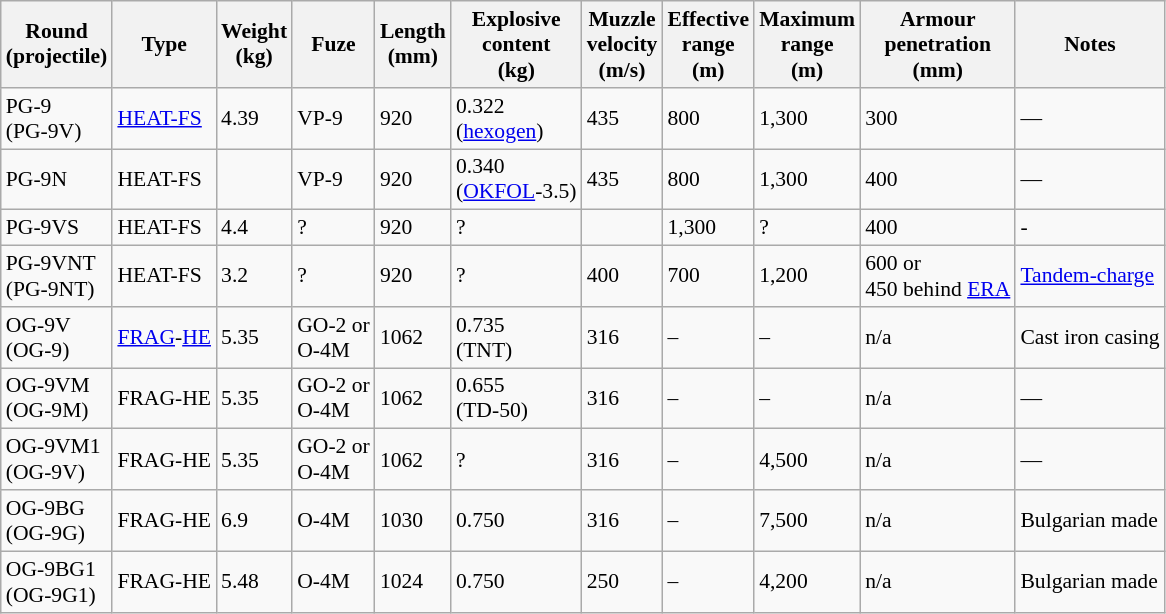<table class=wikitable style="font-size: 90%;">
<tr>
<th>Round<br>(projectile)</th>
<th>Type</th>
<th>Weight<br>(kg)</th>
<th>Fuze</th>
<th>Length<br>(mm)</th>
<th>Explosive<br>content<br>(kg)</th>
<th>Muzzle<br>velocity<br>(m/s)</th>
<th>Effective<br>range<br>(m)</th>
<th>Maximum<br>range<br>(m)</th>
<th>Armour<br>penetration<br>(mm)</th>
<th>Notes</th>
</tr>
<tr>
<td>PG-9<br>(PG-9V)</td>
<td><a href='#'>HEAT-FS</a></td>
<td>4.39</td>
<td>VP-9</td>
<td>920</td>
<td>0.322<br>(<a href='#'>hexogen</a>)</td>
<td>435</td>
<td>800</td>
<td>1,300</td>
<td>300</td>
<td>—</td>
</tr>
<tr>
<td>PG-9N</td>
<td>HEAT-FS</td>
<td></td>
<td>VP-9</td>
<td>920</td>
<td>0.340<br>(<a href='#'>OKFOL</a>-3.5)</td>
<td>435</td>
<td>800</td>
<td>1,300</td>
<td>400</td>
<td>—</td>
</tr>
<tr>
<td>PG-9VS</td>
<td>HEAT-FS</td>
<td>4.4</td>
<td>?</td>
<td>920</td>
<td>?</td>
<td></td>
<td>1,300</td>
<td>?</td>
<td>400</td>
<td>-</td>
</tr>
<tr>
<td>PG-9VNT<br>(PG-9NT)</td>
<td>HEAT-FS</td>
<td>3.2</td>
<td>?</td>
<td>920</td>
<td>?</td>
<td>400</td>
<td>700</td>
<td>1,200</td>
<td>600 or<br>450 behind <a href='#'>ERA</a></td>
<td><a href='#'>Tandem-charge</a></td>
</tr>
<tr>
<td>OG-9V<br>(OG-9)</td>
<td><a href='#'>FRAG</a>-<a href='#'>HE</a></td>
<td>5.35</td>
<td>GO-2 or<br>O-4M</td>
<td>1062</td>
<td>0.735<br>(TNT)</td>
<td>316</td>
<td>–</td>
<td>–</td>
<td>n/a</td>
<td>Cast iron casing</td>
</tr>
<tr>
<td>OG-9VM<br>(OG-9M)</td>
<td>FRAG-HE</td>
<td>5.35</td>
<td>GO-2 or<br>O-4M</td>
<td>1062</td>
<td>0.655<br>(TD-50)</td>
<td>316</td>
<td>–</td>
<td>–</td>
<td>n/a</td>
<td>—</td>
</tr>
<tr>
<td>OG-9VM1<br>(OG-9V)</td>
<td>FRAG-HE</td>
<td>5.35</td>
<td>GO-2 or<br>O-4M</td>
<td>1062</td>
<td>?</td>
<td>316</td>
<td>–</td>
<td>4,500</td>
<td>n/a</td>
<td>—</td>
</tr>
<tr>
<td>OG-9BG<br>(OG-9G)</td>
<td>FRAG-HE</td>
<td>6.9</td>
<td>O-4M</td>
<td>1030</td>
<td>0.750</td>
<td>316</td>
<td>–</td>
<td>7,500</td>
<td>n/a</td>
<td>Bulgarian made</td>
</tr>
<tr>
<td>OG-9BG1<br>(OG-9G1)</td>
<td>FRAG-HE</td>
<td>5.48</td>
<td>O-4M</td>
<td>1024</td>
<td>0.750</td>
<td>250</td>
<td>–</td>
<td>4,200</td>
<td>n/a</td>
<td>Bulgarian made</td>
</tr>
</table>
